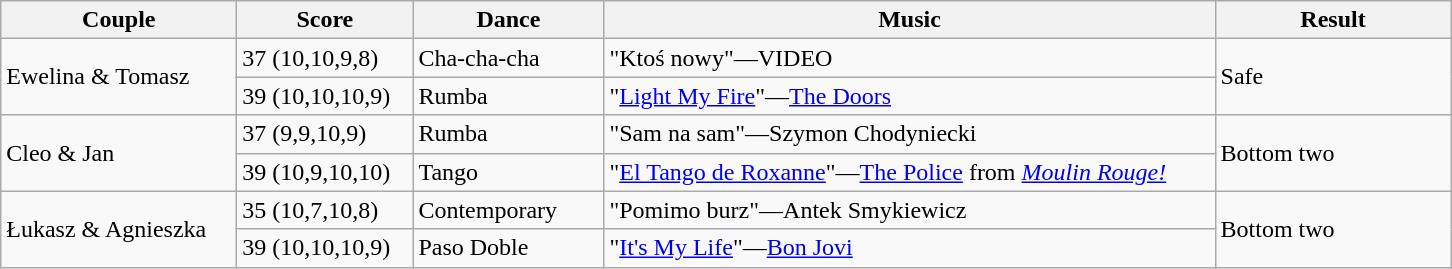<table class="wikitable">
<tr>
<th style="width:150px;">Couple</th>
<th style="width:110px;">Score</th>
<th style="width:120px;">Dance</th>
<th style="width:400px;">Music</th>
<th style="width:150px;">Result</th>
</tr>
<tr>
<td rowspan="2">Ewelina & Tomasz</td>
<td>37 (10,10,9,8)</td>
<td>Cha-cha-cha</td>
<td>"Ktoś nowy"—VIDEO</td>
<td rowspan="2">Safe</td>
</tr>
<tr>
<td>39 (10,10,10,9)</td>
<td>Rumba</td>
<td>"<a href='#'>Light My Fire</a>"—<a href='#'>The Doors</a></td>
</tr>
<tr>
<td rowspan="2">Cleo & Jan</td>
<td>37 (9,9,10,9)</td>
<td>Rumba</td>
<td>"Sam na sam"—Szymon Chodyniecki</td>
<td rowspan="2">Bottom two</td>
</tr>
<tr>
<td>39 (10,9,10,10)</td>
<td>Tango</td>
<td>"<a href='#'>El Tango de Roxanne</a>"—<a href='#'>The Police</a> from <em><a href='#'>Moulin Rouge!</a></em></td>
</tr>
<tr>
<td rowspan="2">Łukasz & Agnieszka</td>
<td>35 (10,7,10,8)</td>
<td>Contemporary</td>
<td>"Pomimo burz"—Antek Smykiewicz</td>
<td rowspan="2">Bottom two</td>
</tr>
<tr>
<td>39 (10,10,10,9)</td>
<td>Paso Doble</td>
<td>"<a href='#'>It's My Life</a>"—<a href='#'>Bon Jovi</a></td>
</tr>
</table>
